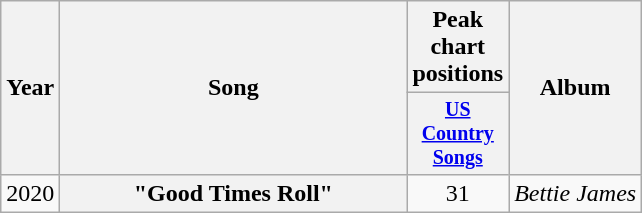<table class="wikitable plainrowheaders" style="text-align:center;">
<tr>
<th rowspan="2">Year</th>
<th rowspan="2" style="width:14em;">Song</th>
<th colspan="1">Peak chart positions</th>
<th rowspan="2">Album</th>
</tr>
<tr style="font-size:smaller;">
<th style="width:45px;"><a href='#'>US<br>Country<br>Songs</a><br></th>
</tr>
<tr>
<td>2020</td>
<th scope="row">"Good Times Roll"<br> </th>
<td>31</td>
<td align="left"><em>Bettie James</em></td>
</tr>
</table>
